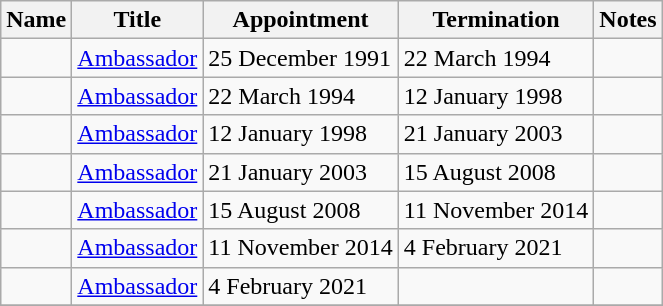<table class="wikitable">
<tr valign="middle">
<th>Name</th>
<th>Title</th>
<th>Appointment</th>
<th>Termination</th>
<th>Notes</th>
</tr>
<tr>
<td></td>
<td><a href='#'>Ambassador</a></td>
<td>25 December 1991</td>
<td>22 March 1994</td>
<td></td>
</tr>
<tr>
<td></td>
<td><a href='#'>Ambassador</a></td>
<td>22 March 1994</td>
<td>12 January 1998</td>
<td></td>
</tr>
<tr>
<td></td>
<td><a href='#'>Ambassador</a></td>
<td>12 January 1998</td>
<td>21 January 2003</td>
<td></td>
</tr>
<tr>
<td></td>
<td><a href='#'>Ambassador</a></td>
<td>21 January 2003</td>
<td>15 August 2008</td>
<td></td>
</tr>
<tr>
<td></td>
<td><a href='#'>Ambassador</a></td>
<td>15 August 2008</td>
<td>11 November 2014</td>
<td></td>
</tr>
<tr>
<td></td>
<td><a href='#'>Ambassador</a></td>
<td>11 November 2014</td>
<td>4 February 2021</td>
<td></td>
</tr>
<tr>
<td></td>
<td><a href='#'>Ambassador</a></td>
<td>4 February 2021</td>
<td></td>
<td></td>
</tr>
<tr>
</tr>
</table>
